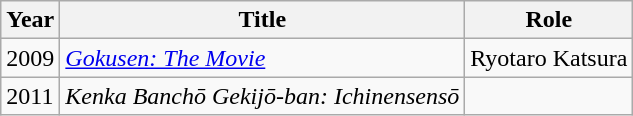<table class="wikitable">
<tr>
<th>Year</th>
<th>Title</th>
<th>Role</th>
</tr>
<tr>
<td>2009</td>
<td><em><a href='#'>Gokusen: The Movie</a></em></td>
<td>Ryotaro Katsura</td>
</tr>
<tr>
<td>2011</td>
<td><em>Kenka Banchō Gekijō-ban: Ichinensensō</em></td>
<td></td>
</tr>
</table>
